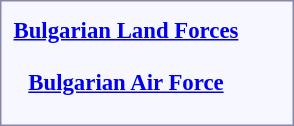<table style="border:1px solid #8888aa; background-color:#f7f8ff; padding:5px; font-size:95%; margin: 0px 12px 12px 0px;">
<tr style="text-align:center;">
<td rowspan=2><strong> <a href='#'>Bulgarian Land Forces</a></strong></td>
<td colspan=6 rowspan=2></td>
<td colspan=2></td>
<td colspan=2></td>
<td colspan=6></td>
<td colspan=6></td>
<td colspan=4></td>
<td colspan=12></td>
</tr>
<tr style="text-align:center;">
<td colspan=2><br></td>
<td colspan=2><br></td>
<td colspan=6><br></td>
<td colspan=6><br></td>
<td colspan=4><br></td>
<td colspan=12><br></td>
</tr>
<tr style="text-align:center;">
<td rowspan=2><strong> <a href='#'>Bulgarian Air Force</a></strong></td>
<td colspan=6 rowspan=2></td>
<td colspan=2></td>
<td colspan=2></td>
<td colspan=6></td>
<td colspan=6></td>
<td colspan=4></td>
<td colspan=12></td>
</tr>
<tr style="text-align:center;">
<td colspan=2><br></td>
<td colspan=2><br></td>
<td colspan=6><br></td>
<td colspan=6><br></td>
<td colspan=4><br></td>
<td colspan=12><br><br></td>
</tr>
</table>
